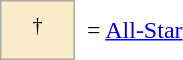<table border=0 cellspacing="0" cellpadding="8">
<tr>
<td style="background-color:#faecc8; border:1px solid #aaaaaa; width:2em;" align=center><sup>†</sup></td>
<td>= <a href='#'>All-Star</a></td>
</tr>
</table>
